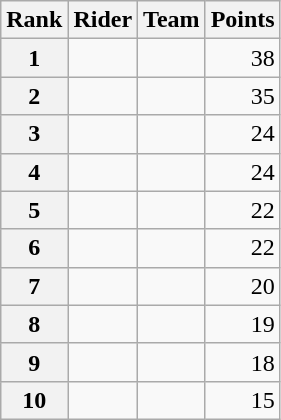<table class="wikitable" margin-bottom:0;">
<tr>
<th scope="col">Rank</th>
<th scope="col">Rider</th>
<th scope="col">Team</th>
<th scope="col">Points</th>
</tr>
<tr>
<th scope="row">1</th>
<td> </td>
<td></td>
<td align="right">38</td>
</tr>
<tr>
<th scope="row">2</th>
<td></td>
<td></td>
<td align="right">35</td>
</tr>
<tr>
<th scope="row">3</th>
<td></td>
<td></td>
<td align="right">24</td>
</tr>
<tr>
<th scope="row">4</th>
<td></td>
<td></td>
<td align="right">24</td>
</tr>
<tr>
<th scope="row">5</th>
<td></td>
<td></td>
<td align="right">22</td>
</tr>
<tr>
<th scope="row">6</th>
<td></td>
<td></td>
<td align="right">22</td>
</tr>
<tr>
<th scope="row">7</th>
<td></td>
<td></td>
<td align="right">20</td>
</tr>
<tr>
<th scope="row">8</th>
<td></td>
<td></td>
<td align="right">19</td>
</tr>
<tr>
<th scope="row">9</th>
<td></td>
<td></td>
<td align="right">18</td>
</tr>
<tr>
<th scope="row">10</th>
<td></td>
<td></td>
<td align="right">15</td>
</tr>
</table>
